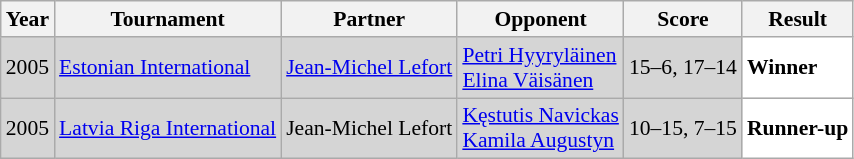<table class="sortable wikitable" style="font-size: 90%;">
<tr>
<th>Year</th>
<th>Tournament</th>
<th>Partner</th>
<th>Opponent</th>
<th>Score</th>
<th>Result</th>
</tr>
<tr style="background:#D5D5D5">
<td align="center">2005</td>
<td align="left"><a href='#'>Estonian International</a></td>
<td align="left"> <a href='#'>Jean-Michel Lefort</a></td>
<td align="left"> <a href='#'>Petri Hyyryläinen</a><br> <a href='#'>Elina Väisänen</a></td>
<td align="left">15–6, 17–14</td>
<td style="text-align:left; background:white"> <strong>Winner</strong></td>
</tr>
<tr style="background:#D5D5D5">
<td align="center">2005</td>
<td align="left"><a href='#'>Latvia Riga International</a></td>
<td align="left"> Jean-Michel Lefort</td>
<td align="left"> <a href='#'>Kęstutis Navickas</a><br> <a href='#'>Kamila Augustyn</a></td>
<td align="left">10–15, 7–15</td>
<td style="text-align:left; background:white"> <strong>Runner-up</strong></td>
</tr>
</table>
